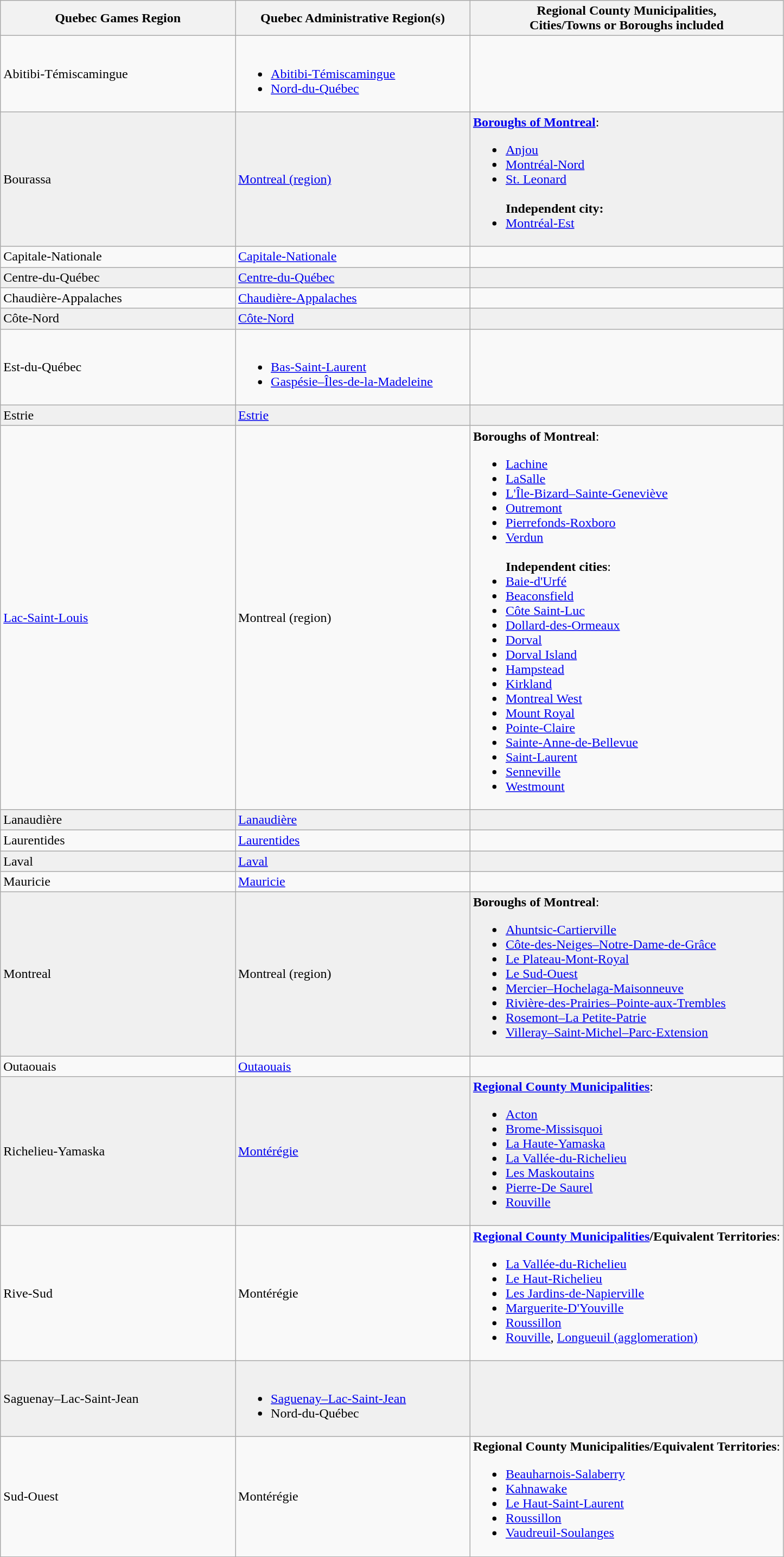<table class="wikitable">
<tr>
<th width=30%>Quebec Games Region</th>
<th width=30%>Quebec Administrative Region(s)</th>
<th width=150%>Regional County Municipalities,<br>Cities/Towns or Boroughs included</th>
</tr>
<tr>
<td>Abitibi-Témiscamingue</td>
<td><br><ul><li><a href='#'>Abitibi-Témiscamingue</a></li><li><a href='#'>Nord-du-Québec</a></li></ul></td>
<td></td>
</tr>
<tr bgcolor="#f0f0f0">
<td>Bourassa</td>
<td><a href='#'>Montreal (region)</a></td>
<td><strong><a href='#'>Boroughs of Montreal</a></strong>:<br><ul><li><a href='#'>Anjou</a></li><li><a href='#'>Montréal-Nord</a></li><li><a href='#'>St. Leonard</a><br><br><strong>Independent city:</strong></li><li><a href='#'>Montréal-Est</a></li></ul></td>
</tr>
<tr>
<td>Capitale-Nationale</td>
<td><a href='#'>Capitale-Nationale</a></td>
<td></td>
</tr>
<tr bgcolor="#f0f0f0">
<td>Centre-du-Québec</td>
<td><a href='#'>Centre-du-Québec</a></td>
<td></td>
</tr>
<tr>
<td>Chaudière-Appalaches</td>
<td><a href='#'>Chaudière-Appalaches</a></td>
<td></td>
</tr>
<tr bgcolor="#f0f0f0">
<td>Côte-Nord</td>
<td><a href='#'>Côte-Nord</a></td>
<td></td>
</tr>
<tr>
<td>Est-du-Québec</td>
<td><br><ul><li><a href='#'>Bas-Saint-Laurent</a></li><li><a href='#'>Gaspésie–Îles-de-la-Madeleine</a></li></ul></td>
<td></td>
</tr>
<tr bgcolor="#f0f0f0">
<td>Estrie</td>
<td><a href='#'>Estrie</a></td>
<td></td>
</tr>
<tr>
<td><a href='#'>Lac-Saint-Louis</a></td>
<td>Montreal (region)</td>
<td><strong>Boroughs of Montreal</strong>:<br><ul><li><a href='#'>Lachine</a></li><li><a href='#'>LaSalle</a></li><li><a href='#'>L'Île-Bizard–Sainte-Geneviève</a></li><li><a href='#'>Outremont</a></li><li><a href='#'>Pierrefonds-Roxboro</a></li><li><a href='#'>Verdun</a><br><br><strong>Independent cities</strong>:</li><li><a href='#'>Baie-d'Urfé</a></li><li><a href='#'>Beaconsfield</a></li><li><a href='#'>Côte Saint-Luc</a></li><li><a href='#'>Dollard-des-Ormeaux</a></li><li><a href='#'>Dorval</a></li><li><a href='#'>Dorval Island</a></li><li><a href='#'>Hampstead</a></li><li><a href='#'>Kirkland</a></li><li><a href='#'>Montreal West</a></li><li><a href='#'>Mount Royal</a></li><li><a href='#'>Pointe-Claire</a></li><li><a href='#'>Sainte-Anne-de-Bellevue</a></li><li><a href='#'>Saint-Laurent</a></li><li><a href='#'>Senneville</a></li><li><a href='#'>Westmount</a></li></ul></td>
</tr>
<tr bgcolor="#f0f0f0">
<td>Lanaudière</td>
<td><a href='#'>Lanaudière</a></td>
<td></td>
</tr>
<tr>
<td>Laurentides</td>
<td><a href='#'>Laurentides</a></td>
<td></td>
</tr>
<tr bgcolor="#f0f0f0">
<td>Laval</td>
<td><a href='#'>Laval</a></td>
<td></td>
</tr>
<tr>
<td>Mauricie</td>
<td><a href='#'>Mauricie</a></td>
<td></td>
</tr>
<tr bgcolor="#f0f0f0">
<td>Montreal</td>
<td>Montreal (region)</td>
<td><strong>Boroughs of Montreal</strong>:<br><ul><li><a href='#'>Ahuntsic-Cartierville</a></li><li><a href='#'>Côte-des-Neiges–Notre-Dame-de-Grâce</a></li><li><a href='#'>Le Plateau-Mont-Royal</a></li><li><a href='#'>Le Sud-Ouest</a></li><li><a href='#'>Mercier–Hochelaga-Maisonneuve</a></li><li><a href='#'>Rivière-des-Prairies–Pointe-aux-Trembles</a></li><li><a href='#'>Rosemont–La Petite-Patrie</a></li><li><a href='#'>Villeray–Saint-Michel–Parc-Extension</a></li></ul></td>
</tr>
<tr>
<td>Outaouais</td>
<td><a href='#'>Outaouais</a></td>
<td></td>
</tr>
<tr bgcolor="#f0f0f0">
<td>Richelieu-Yamaska</td>
<td><a href='#'>Montérégie</a></td>
<td><strong><a href='#'>Regional County Municipalities</a></strong>:<br><ul><li><a href='#'>Acton</a></li><li><a href='#'>Brome-Missisquoi</a></li><li><a href='#'>La Haute-Yamaska</a></li><li><a href='#'>La Vallée-du-Richelieu</a></li><li><a href='#'>Les Maskoutains</a></li><li><a href='#'>Pierre-De Saurel</a></li><li><a href='#'>Rouville</a></li></ul></td>
</tr>
<tr>
<td>Rive-Sud</td>
<td>Montérégie</td>
<td><strong><a href='#'>Regional County Municipalities</a>/Equivalent Territories</strong>:<br><ul><li><a href='#'>La Vallée-du-Richelieu</a></li><li><a href='#'>Le Haut-Richelieu</a></li><li><a href='#'>Les Jardins-de-Napierville</a></li><li><a href='#'>Marguerite-D'Youville</a></li><li><a href='#'>Roussillon</a></li><li><a href='#'>Rouville</a>, <a href='#'>Longueuil (agglomeration)</a></li></ul></td>
</tr>
<tr bgcolor="#f0f0f0">
<td>Saguenay–Lac-Saint-Jean</td>
<td><br><ul><li><a href='#'>Saguenay–Lac-Saint-Jean</a></li><li>Nord-du-Québec</li></ul></td>
<td></td>
</tr>
<tr>
<td>Sud-Ouest</td>
<td>Montérégie</td>
<td><strong>Regional County Municipalities/Equivalent Territories</strong>:<br><ul><li><a href='#'>Beauharnois-Salaberry</a></li><li><a href='#'>Kahnawake</a></li><li><a href='#'>Le Haut-Saint-Laurent</a></li><li><a href='#'>Roussillon</a></li><li><a href='#'>Vaudreuil-Soulanges</a></li></ul></td>
</tr>
</table>
